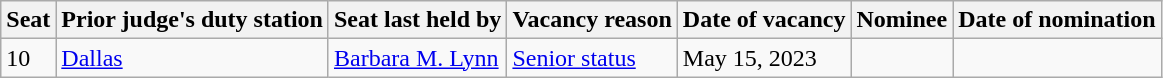<table class=wikitable>
<tr>
<th>Seat</th>
<th>Prior judge's duty station</th>
<th>Seat last held by</th>
<th>Vacancy reason</th>
<th>Date of vacancy</th>
<th>Nominee</th>
<th>Date of nomination</th>
</tr>
<tr>
<td>10</td>
<td><a href='#'>Dallas</a></td>
<td><a href='#'>Barbara M. Lynn</a></td>
<td><a href='#'>Senior status</a></td>
<td>May 15, 2023</td>
<td align="center"></td>
<td align="center"></td>
</tr>
</table>
